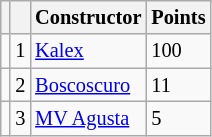<table class="wikitable" style="font-size: 85%;">
<tr>
<th></th>
<th></th>
<th>Constructor</th>
<th>Points</th>
</tr>
<tr>
<td></td>
<td align=center>1</td>
<td> <a href='#'>Kalex</a></td>
<td align=left>100</td>
</tr>
<tr>
<td></td>
<td align=center>2</td>
<td> <a href='#'>Boscoscuro</a></td>
<td align=left>11</td>
</tr>
<tr>
<td></td>
<td align=center>3</td>
<td> <a href='#'>MV Agusta</a></td>
<td align=left>5</td>
</tr>
</table>
